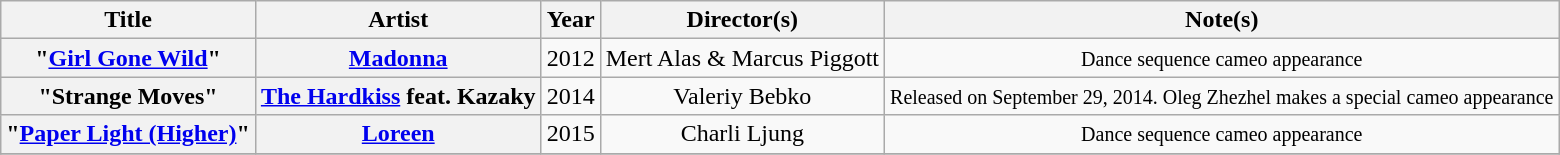<table class="wikitable plainrowheaders" style="text-align:center;">
<tr>
<th scope="col">Title</th>
<th scope="col">Artist</th>
<th scope="col">Year</th>
<th scope="col">Director(s)</th>
<th scope="col">Note(s)</th>
</tr>
<tr>
<th scope="row">"<a href='#'>Girl Gone Wild</a>"</th>
<th scope="row"><a href='#'>Madonna</a></th>
<td rowspan="1">2012</td>
<td rowspan="1">Mert Alas & Marcus Piggott</td>
<td rowspan="1"><small>Dance sequence cameo appearance</small></td>
</tr>
<tr>
<th scope="row">"Strange Moves"</th>
<th scope="row"><a href='#'>The Hardkiss</a> feat. Kazaky</th>
<td rowspan="1">2014</td>
<td rowspan="1">Valeriy Bebko</td>
<td rowspan="1"><small>Released on September 29, 2014. Oleg Zhezhel makes a special cameo appearance</small></td>
</tr>
<tr>
<th scope="row">"<a href='#'>Paper Light (Higher)</a>"</th>
<th scope="row"><a href='#'>Loreen</a></th>
<td rowspan="1">2015</td>
<td rowspan="1">Charli Ljung</td>
<td rowspan="1"><small>Dance sequence cameo appearance</small></td>
</tr>
<tr>
</tr>
</table>
